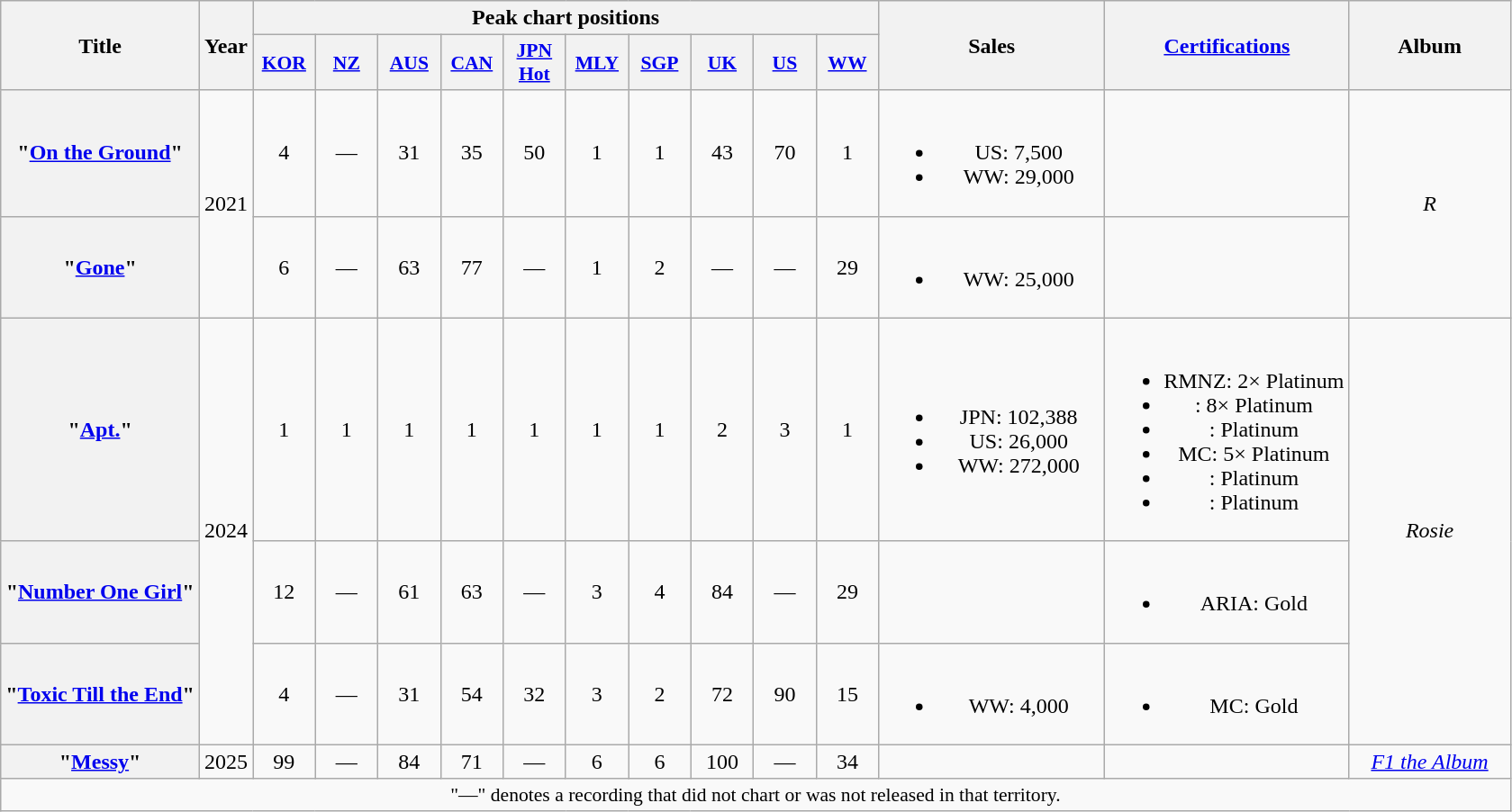<table class="wikitable plainrowheaders" style="text-align:center">
<tr>
<th scope="col" rowspan="2">Title</th>
<th scope="col" rowspan="2" style="width:2em">Year</th>
<th scope="col" colspan="10">Peak chart positions</th>
<th scope="col" rowspan="2" style="width:10em">Sales</th>
<th scope="col" rowspan="2"><a href='#'>Certifications</a></th>
<th scope="col" rowspan="2" style="width:7em">Album</th>
</tr>
<tr>
<th scope="col" style="width:2.75em;font-size:90%"><a href='#'>KOR</a><br></th>
<th scope="col" style="width:2.75em;font-size:90%"><a href='#'>NZ</a><br></th>
<th scope="col" style="width:2.75em;font-size:90%"><a href='#'>AUS</a><br></th>
<th scope="col" style="width:2.75em;font-size:90%"><a href='#'>CAN</a><br></th>
<th scope="col" style="width:2.75em;font-size:90%"><a href='#'>JPN<br>Hot</a><br></th>
<th scope="col" style="width:2.75em;font-size:90%"><a href='#'>MLY</a><br></th>
<th scope="col" style="width:2.75em;font-size:90%"><a href='#'>SGP</a><br></th>
<th scope="col" style="width:2.75em;font-size:90%"><a href='#'>UK</a><br></th>
<th scope="col" style="width:2.75em;font-size:90%"><a href='#'>US</a><br></th>
<th scope="col" style="width:2.75em;font-size:90%"><a href='#'>WW</a><br></th>
</tr>
<tr>
<th scope="row">"<a href='#'>On the Ground</a>"</th>
<td rowspan="2">2021</td>
<td>4</td>
<td>—</td>
<td>31</td>
<td>35</td>
<td>50</td>
<td>1</td>
<td>1</td>
<td>43</td>
<td>70</td>
<td>1</td>
<td><br><ul><li>US: 7,500</li><li>WW: 29,000</li></ul></td>
<td></td>
<td rowspan="2"><em>R</em></td>
</tr>
<tr>
<th scope="row">"<a href='#'>Gone</a>"</th>
<td>6</td>
<td>—</td>
<td>63</td>
<td>77</td>
<td>—</td>
<td>1</td>
<td>2</td>
<td>—</td>
<td>—</td>
<td>29</td>
<td><br><ul><li>WW: 25,000</li></ul></td>
</tr>
<tr>
<th scope="row">"<a href='#'>Apt.</a>"<br></th>
<td rowspan="3">2024</td>
<td>1</td>
<td>1</td>
<td>1</td>
<td>1</td>
<td>1</td>
<td>1</td>
<td>1</td>
<td>2</td>
<td>3</td>
<td>1</td>
<td><br><ul><li>JPN: 102,388</li><li>US: 26,000</li><li>WW: 272,000</li></ul></td>
<td><br><ul><li>RMNZ: 2× Platinum</li><li><a href='#'></a>: 8× Platinum</li><li><a href='#'></a>: Platinum</li><li>MC: 5× Platinum</li><li><a href='#'></a>: Platinum</li><li><a href='#'></a>: Platinum</li></ul></td>
<td rowspan="3"><em>Rosie</em></td>
</tr>
<tr>
<th scope="row">"<a href='#'>Number One Girl</a>"</th>
<td>12</td>
<td>—</td>
<td>61</td>
<td>63</td>
<td>—</td>
<td>3</td>
<td>4</td>
<td>84</td>
<td>—</td>
<td>29</td>
<td></td>
<td><br><ul><li>ARIA: Gold</li></ul></td>
</tr>
<tr>
<th scope="row">"<a href='#'>Toxic Till the End</a>"</th>
<td>4</td>
<td>—</td>
<td>31</td>
<td>54</td>
<td>32</td>
<td>3</td>
<td>2</td>
<td>72</td>
<td>90</td>
<td>15</td>
<td><br><ul><li>WW: 4,000</li></ul></td>
<td><br><ul><li>MC: Gold</li></ul></td>
</tr>
<tr>
<th scope="row">"<a href='#'>Messy</a>"</th>
<td>2025</td>
<td>99</td>
<td>—</td>
<td>84</td>
<td>71</td>
<td>—</td>
<td>6</td>
<td>6</td>
<td>100</td>
<td>—</td>
<td>34</td>
<td></td>
<td></td>
<td><em><a href='#'>F1 the Album</a></em></td>
</tr>
<tr>
<td colspan="15" style="font-size:90%">"—" denotes a recording that did not chart or was not released in that territory.</td>
</tr>
</table>
